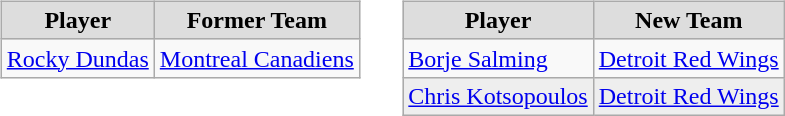<table cellspacing="10">
<tr>
<td valign="top"><br><table class="wikitable">
<tr style="text-align:center; background:#ddd;">
<td><strong>Player</strong></td>
<td><strong>Former Team</strong></td>
</tr>
<tr>
<td><a href='#'>Rocky Dundas</a></td>
<td><a href='#'>Montreal Canadiens</a></td>
</tr>
</table>
</td>
<td valign="top"><br><table class="wikitable">
<tr style="text-align:center; background:#ddd;">
<td><strong>Player</strong></td>
<td><strong>New Team</strong></td>
</tr>
<tr>
<td><a href='#'>Borje Salming</a></td>
<td><a href='#'>Detroit Red Wings</a></td>
</tr>
<tr style="background:#eee;">
<td><a href='#'>Chris Kotsopoulos</a></td>
<td><a href='#'>Detroit Red Wings</a></td>
</tr>
</table>
</td>
</tr>
</table>
